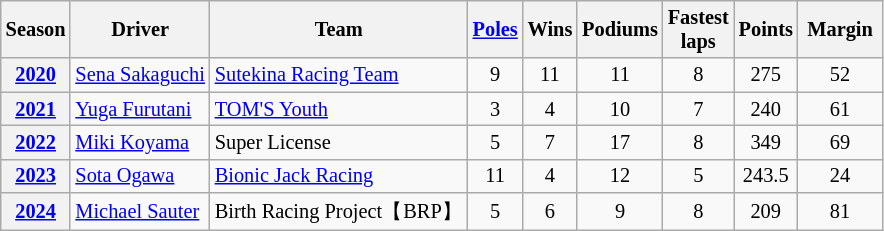<table class="wikitable" style="font-size:85%; text-align:center;">
<tr>
<th scope=col>Season</th>
<th scope=col>Driver</th>
<th scope=col>Team</th>
<th scope=col><a href='#'>Poles</a></th>
<th scope=col>Wins</th>
<th scope=col>Podiums</th>
<th scope=col width="40">Fastest laps</th>
<th scope=col>Points</th>
<th scope=col width="50">Margin</th>
</tr>
<tr>
<th><a href='#'>2020</a></th>
<td align=left> <a href='#'>Sena Sakaguchi</a></td>
<td align=left> <a href='#'>Sutekina Racing Team</a></td>
<td>9</td>
<td>11</td>
<td>11</td>
<td>8</td>
<td>275</td>
<td>52</td>
</tr>
<tr>
<th><a href='#'>2021</a></th>
<td align=left> <a href='#'>Yuga Furutani</a></td>
<td align=left> <a href='#'>TOM'S Youth</a></td>
<td>3</td>
<td>4</td>
<td>10</td>
<td>7</td>
<td>240</td>
<td>61</td>
</tr>
<tr>
<th><a href='#'>2022</a></th>
<td align=left> <a href='#'>Miki Koyama</a></td>
<td align=left> Super License</td>
<td>5</td>
<td>7</td>
<td>17</td>
<td>8</td>
<td>349</td>
<td>69</td>
</tr>
<tr>
<th><a href='#'>2023</a></th>
<td align=left> <a href='#'>Sota Ogawa</a></td>
<td align=left> <a href='#'>Bionic Jack Racing</a></td>
<td>11</td>
<td>4</td>
<td>12</td>
<td>5</td>
<td>243.5</td>
<td>24</td>
</tr>
<tr>
<th><a href='#'>2024</a></th>
<td align=left> <a href='#'>Michael Sauter</a></td>
<td align=left> Birth Racing Project【BRP】</td>
<td>5</td>
<td>6</td>
<td>9</td>
<td>8</td>
<td>209</td>
<td>81</td>
</tr>
</table>
